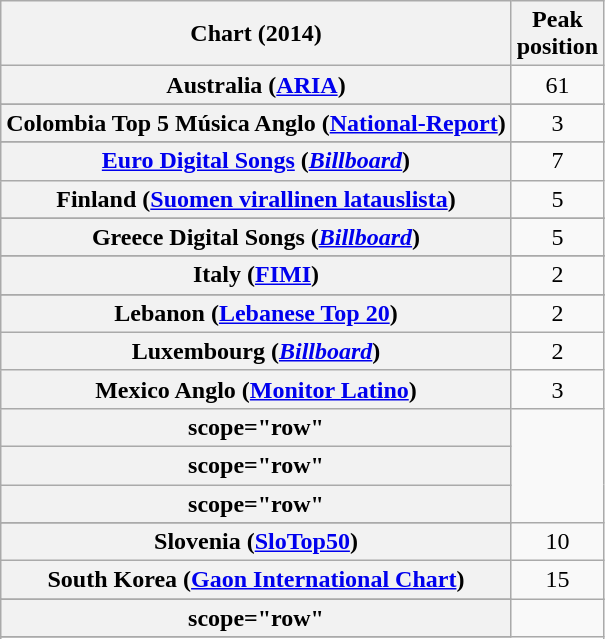<table class="wikitable sortable plainrowheaders">
<tr>
<th>Chart (2014)</th>
<th>Peak<br>position</th>
</tr>
<tr>
<th scope="row">Australia (<a href='#'>ARIA</a>)</th>
<td style="text-align:center;">61</td>
</tr>
<tr>
</tr>
<tr>
</tr>
<tr>
</tr>
<tr>
</tr>
<tr>
</tr>
<tr>
</tr>
<tr>
</tr>
<tr>
</tr>
<tr>
<th scope="row">Colombia Top 5 Música Anglo (<a href='#'>National-Report</a>)</th>
<td style="text-align:center;">3</td>
</tr>
<tr>
</tr>
<tr>
</tr>
<tr>
</tr>
<tr>
<th scope="row"><a href='#'>Euro Digital Songs</a> (<em><a href='#'>Billboard</a></em>)</th>
<td align="center">7</td>
</tr>
<tr>
<th scope="row">Finland (<a href='#'>Suomen virallinen latauslista</a>)</th>
<td style="text-align:center;">5</td>
</tr>
<tr>
</tr>
<tr>
</tr>
<tr>
<th scope="row">Greece Digital Songs (<em><a href='#'>Billboard</a></em>)</th>
<td align="center">5</td>
</tr>
<tr>
</tr>
<tr>
</tr>
<tr>
</tr>
<tr>
</tr>
<tr>
<th scope="row">Italy (<a href='#'>FIMI</a>)</th>
<td align="center">2</td>
</tr>
<tr>
</tr>
<tr>
<th scope="row">Lebanon (<a href='#'>Lebanese Top 20</a>)</th>
<td style="text-align:center;">2</td>
</tr>
<tr>
<th scope="row">Luxembourg (<a href='#'><em>Billboard</em></a>)</th>
<td style="text-align:center">2</td>
</tr>
<tr>
<th scope="row">Mexico Anglo (<a href='#'>Monitor Latino</a>)</th>
<td align="center">3</td>
</tr>
<tr>
<th>scope="row"</th>
</tr>
<tr>
<th>scope="row"</th>
</tr>
<tr>
<th>scope="row"</th>
</tr>
<tr>
</tr>
<tr>
</tr>
<tr>
</tr>
<tr>
</tr>
<tr>
</tr>
<tr>
<th scope="row">Slovenia (<a href='#'>SloTop50</a>)</th>
<td align=center>10</td>
</tr>
<tr>
<th scope="row">South Korea (<a href='#'>Gaon International Chart</a>)</th>
<td style="text-align:center;">15</td>
</tr>
<tr>
</tr>
<tr>
<th>scope="row"</th>
</tr>
<tr>
</tr>
<tr>
</tr>
<tr>
</tr>
<tr>
</tr>
<tr>
</tr>
<tr>
</tr>
<tr>
</tr>
<tr>
</tr>
</table>
